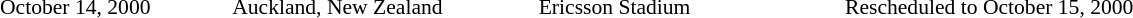<table cellpadding="2" style="border:0 solid darkgrey; font-size:90%">
<tr>
<th style="width:150px;"></th>
<th style="width:200px;"></th>
<th style="width:200px;"></th>
<th style="width:700px;"></th>
</tr>
<tr border="0">
</tr>
<tr>
<td>October 14, 2000</td>
<td>Auckland, New Zealand</td>
<td>Ericsson Stadium</td>
<td>Rescheduled to October 15, 2000</td>
</tr>
</table>
